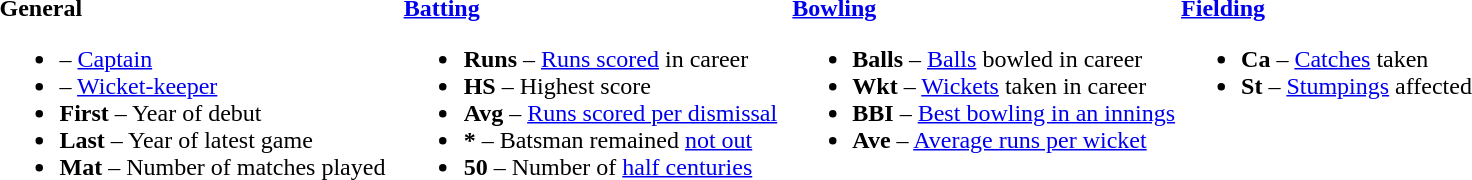<table>
<tr>
<td valign="top" style="width:26%"><br><strong>General</strong><ul><li> – <a href='#'>Captain</a></li><li> – <a href='#'>Wicket-keeper</a></li><li><strong>First</strong> – Year of debut</li><li><strong>Last</strong> – Year of latest game</li><li><strong>Mat</strong> – Number of matches played</li></ul></td>
<td valign="top" style="width:25%"><br><strong><a href='#'>Batting</a></strong><ul><li><strong>Runs</strong> – <a href='#'>Runs scored</a> in career</li><li><strong>HS</strong> – Highest score</li><li><strong>Avg</strong> – <a href='#'>Runs scored per dismissal</a></li><li><strong>*</strong> – Batsman remained <a href='#'>not out</a></li><li><strong>50</strong> – Number of <a href='#'>half centuries</a></li></ul></td>
<td valign="top" style="width:25%"><br><strong><a href='#'>Bowling</a></strong><ul><li><strong>Balls</strong> – <a href='#'>Balls</a> bowled in career</li><li><strong>Wkt</strong> – <a href='#'>Wickets</a> taken in career</li><li><strong>BBI</strong> – <a href='#'>Best bowling in an innings</a></li><li><strong>Ave</strong> – <a href='#'>Average runs per wicket</a></li></ul></td>
<td valign="top" style="width:24%"><br><strong><a href='#'>Fielding</a></strong><ul><li><strong>Ca</strong> – <a href='#'>Catches</a> taken</li><li><strong>St</strong> – <a href='#'>Stumpings</a> affected</li></ul></td>
</tr>
</table>
